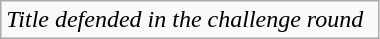<table class="wikitable" width=20%>
<tr>
<td><em>Title defended in the challenge round</em></td>
</tr>
</table>
